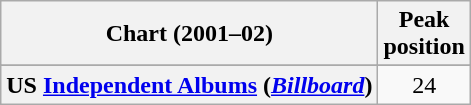<table class="wikitable plainrowheaders sortable">
<tr>
<th>Chart (2001–02)</th>
<th>Peak<br>position</th>
</tr>
<tr>
</tr>
<tr>
</tr>
<tr>
</tr>
<tr>
</tr>
<tr>
</tr>
<tr>
</tr>
<tr>
<th scope="row">US <a href='#'>Independent Albums</a> (<em><a href='#'>Billboard</a></em>)</th>
<td align=center>24</td>
</tr>
</table>
